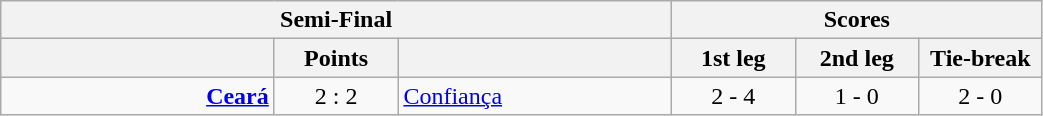<table class="wikitable" style="text-align:center;">
<tr>
<th colspan=3>Semi-Final</th>
<th colspan=3>Scores</th>
</tr>
<tr>
<th width="175"></th>
<th width="75">Points</th>
<th width="175"></th>
<th width="75">1st leg</th>
<th width="75">2nd leg</th>
<th width="75">Tie-break</th>
</tr>
<tr>
<td align=right><strong><a href='#'>Ceará</a></strong></td>
<td>2 : 2</td>
<td align=left><a href='#'>Confiança</a></td>
<td>2 - 4</td>
<td>1 - 0</td>
<td>2 - 0</td>
</tr>
</table>
